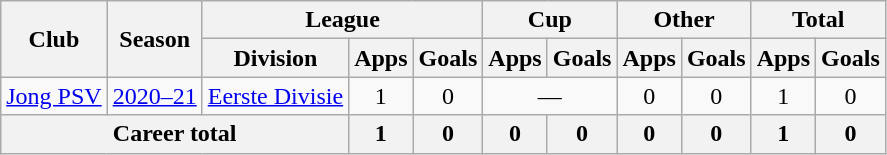<table class="wikitable" style="text-align: center">
<tr>
<th rowspan="2">Club</th>
<th rowspan="2">Season</th>
<th colspan="3">League</th>
<th colspan="2">Cup</th>
<th colspan="2">Other</th>
<th colspan="2">Total</th>
</tr>
<tr>
<th>Division</th>
<th>Apps</th>
<th>Goals</th>
<th>Apps</th>
<th>Goals</th>
<th>Apps</th>
<th>Goals</th>
<th>Apps</th>
<th>Goals</th>
</tr>
<tr>
<td><a href='#'>Jong PSV</a></td>
<td><a href='#'>2020–21</a></td>
<td><a href='#'>Eerste Divisie</a></td>
<td>1</td>
<td>0</td>
<td colspan="2">—</td>
<td>0</td>
<td>0</td>
<td>1</td>
<td>0</td>
</tr>
<tr>
<th colspan="3"><strong>Career total</strong></th>
<th>1</th>
<th>0</th>
<th>0</th>
<th>0</th>
<th>0</th>
<th>0</th>
<th>1</th>
<th>0</th>
</tr>
</table>
